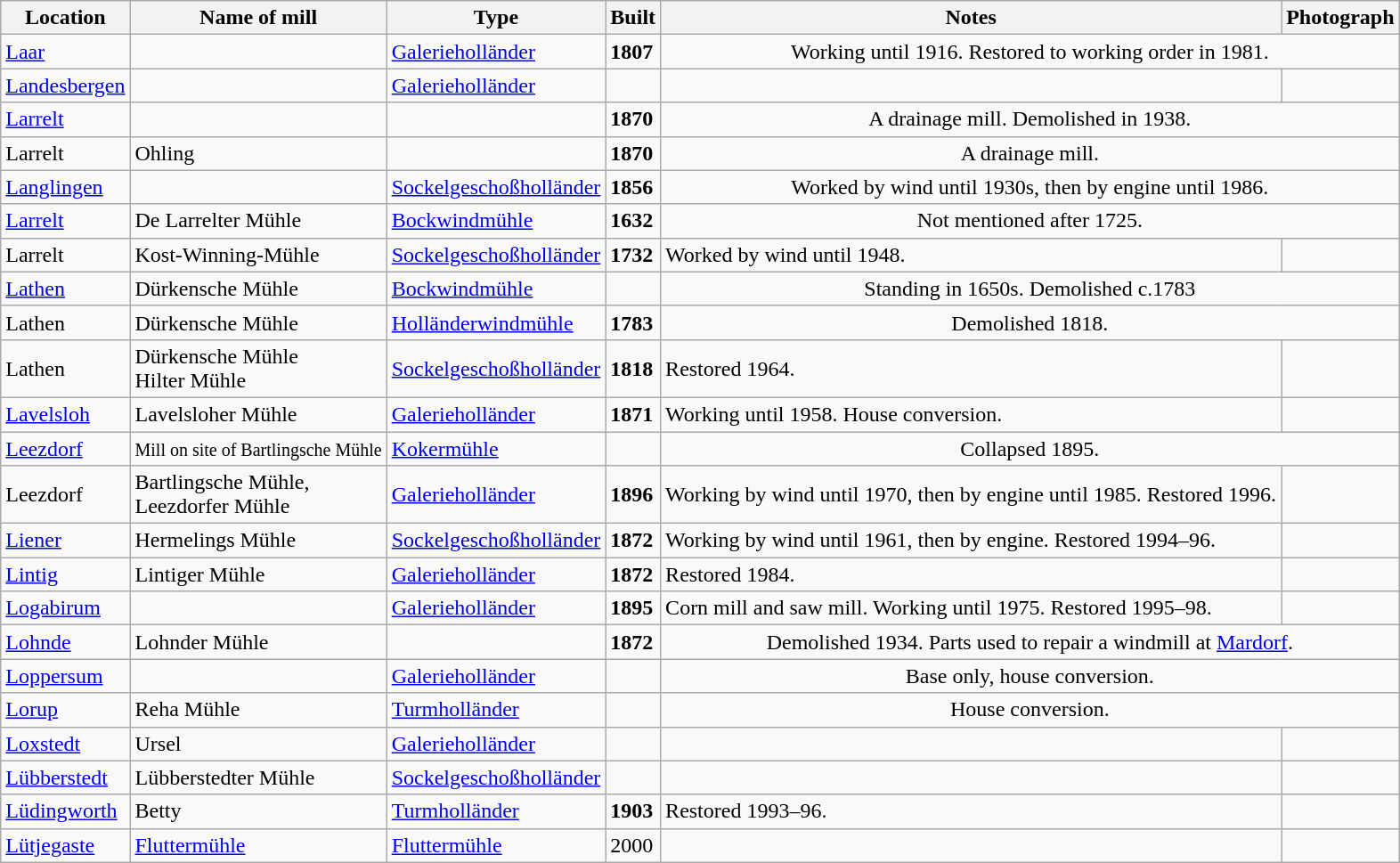<table class="wikitable sortable">
<tr>
<th>Location</th>
<th>Name of mill</th>
<th>Type</th>
<th>Built</th>
<th class="unsortable">Notes</th>
<th class="unsortable">Photograph</th>
</tr>
<tr>
<td><a href='#'>Laar</a></td>
<td></td>
<td><a href='#'>Galerieholländer</a></td>
<td><strong>1807</strong></td>
<td colspan="2" style="text-align:center;">Working until 1916. Restored to working order in 1981.</td>
</tr>
<tr>
<td><a href='#'>Landesbergen</a></td>
<td></td>
<td><a href='#'>Galerieholländer</a></td>
<td></td>
<td></td>
<td></td>
</tr>
<tr>
<td><a href='#'>Larrelt</a></td>
<td></td>
<td></td>
<td><strong>1870</strong></td>
<td colspan="2" style="text-align:center;">A drainage mill. Demolished in 1938.</td>
</tr>
<tr>
<td>Larrelt</td>
<td>Ohling</td>
<td></td>
<td><strong>1870</strong></td>
<td colspan="2" style="text-align:center;">A drainage mill.</td>
</tr>
<tr>
<td><a href='#'>Langlingen</a></td>
<td></td>
<td><a href='#'>Sockelgeschoß­holländer</a></td>
<td><strong>1856</strong></td>
<td colspan="2" style="text-align:center;">Worked by wind until 1930s, then by engine until 1986.</td>
</tr>
<tr>
<td><a href='#'>Larrelt</a></td>
<td>De Larrelter Mühle</td>
<td><a href='#'>Bockwindmühle</a></td>
<td><strong>1632</strong></td>
<td colspan="2" style="text-align:center;">Not mentioned after 1725.</td>
</tr>
<tr>
<td>Larrelt</td>
<td>Kost-Winning-Mühle</td>
<td><a href='#'>Sockelgeschoß­holländer</a></td>
<td><strong>1732</strong></td>
<td>Worked by wind until 1948.</td>
<td></td>
</tr>
<tr>
<td><a href='#'>Lathen</a></td>
<td>Dürkensche Mühle</td>
<td><a href='#'>Bockwindmühle</a></td>
<td></td>
<td colspan="2" style="text-align:center;">Standing in 1650s. Demolished c.1783</td>
</tr>
<tr>
<td>Lathen</td>
<td>Dürkensche Mühle</td>
<td><a href='#'>Holländerwindmühle</a></td>
<td><strong>1783</strong></td>
<td colspan="2" style="text-align:center;">Demolished 1818.</td>
</tr>
<tr>
<td>Lathen</td>
<td>Dürkensche Mühle<br>Hilter Mühle</td>
<td><a href='#'>Sockelgeschoß­holländer</a></td>
<td><strong>1818</strong></td>
<td>Restored 1964.</td>
<td></td>
</tr>
<tr>
<td><a href='#'>Lavelsloh</a></td>
<td>Lavelsloher Mühle</td>
<td><a href='#'>Galerieholländer</a></td>
<td><strong>1871</strong></td>
<td>Working until 1958. House conversion.</td>
<td></td>
</tr>
<tr>
<td><a href='#'>Leezdorf</a></td>
<td><small>Mill on site of Bartlingsche Mühle</small></td>
<td><a href='#'>Kokermühle</a></td>
<td></td>
<td colspan="2" style="text-align:center;">Collapsed 1895.</td>
</tr>
<tr>
<td>Leezdorf</td>
<td>Bartlingsche Mühle,<br>Leezdorfer Mühle</td>
<td><a href='#'>Galerieholländer</a></td>
<td><strong>1896</strong></td>
<td>Working by wind until 1970, then by engine until 1985. Restored 1996.</td>
<td></td>
</tr>
<tr>
<td><a href='#'>Liener</a></td>
<td>Hermelings Mühle</td>
<td><a href='#'>Sockelgeschoß­holländer</a></td>
<td><strong>1872</strong></td>
<td>Working by wind until 1961, then by engine. Restored 1994–96.</td>
<td></td>
</tr>
<tr>
<td><a href='#'>Lintig</a></td>
<td>Lintiger Mühle</td>
<td><a href='#'>Galerieholländer</a></td>
<td><strong>1872</strong></td>
<td>Restored 1984.</td>
<td></td>
</tr>
<tr>
<td><a href='#'>Logabirum</a></td>
<td></td>
<td><a href='#'>Galerieholländer</a></td>
<td><strong>1895</strong></td>
<td>Corn mill and saw mill. Working until 1975. Restored 1995–98.</td>
<td></td>
</tr>
<tr>
<td><a href='#'>Lohnde</a></td>
<td>Lohnder Mühle</td>
<td></td>
<td><strong>1872</strong></td>
<td colspan="2" style="text-align:center;">Demolished 1934. Parts used to repair a windmill at <a href='#'>Mardorf</a>.</td>
</tr>
<tr>
<td><a href='#'>Loppersum</a></td>
<td></td>
<td><a href='#'>Galerieholländer</a></td>
<td></td>
<td colspan="2" style="text-align:center;">Base only, house conversion.</td>
</tr>
<tr>
<td><a href='#'>Lorup</a></td>
<td>Reha Mühle</td>
<td><a href='#'>Turmholländer</a></td>
<td></td>
<td colspan="2" style="text-align:center;">House conversion.</td>
</tr>
<tr>
<td><a href='#'>Loxstedt</a></td>
<td>Ursel</td>
<td><a href='#'>Galerieholländer</a></td>
<td></td>
<td></td>
<td></td>
</tr>
<tr>
<td><a href='#'>Lübberstedt</a></td>
<td>Lübberstedter Mühle</td>
<td><a href='#'>Sockelgeschoß­holländer</a></td>
<td></td>
<td></td>
<td></td>
</tr>
<tr>
<td><a href='#'>Lüdingworth</a></td>
<td>Betty</td>
<td><a href='#'>Turmholländer</a></td>
<td><strong>1903</strong></td>
<td>Restored 1993–96.</td>
<td></td>
</tr>
<tr>
<td><a href='#'>Lütjegaste</a></td>
<td><a href='#'>Fluttermühle</a></td>
<td><a href='#'>Fluttermühle</a></td>
<td>2000</td>
<td></td>
<td></td>
</tr>
</table>
